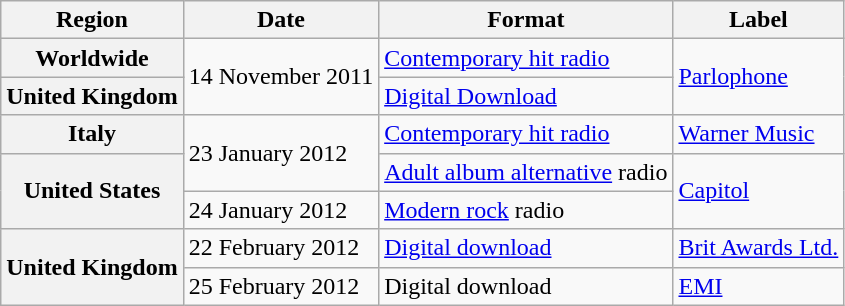<table class="wikitable plainrowheaders">
<tr>
<th scope="col">Region</th>
<th scope="col">Date</th>
<th scope="col">Format</th>
<th scope="col">Label</th>
</tr>
<tr>
<th scope="row">Worldwide</th>
<td rowspan="2">14 November 2011</td>
<td><a href='#'>Contemporary hit radio</a> </td>
<td rowspan="2"><a href='#'>Parlophone</a></td>
</tr>
<tr>
<th scope="row">United Kingdom</th>
<td><a href='#'>Digital Download</a></td>
</tr>
<tr>
<th scope="row">Italy</th>
<td rowspan="2">23 January 2012</td>
<td><a href='#'>Contemporary hit radio</a></td>
<td><a href='#'>Warner Music</a></td>
</tr>
<tr>
<th scope="row" rowspan="2">United States</th>
<td><a href='#'>Adult album alternative</a> radio</td>
<td rowspan="2"><a href='#'>Capitol</a></td>
</tr>
<tr>
<td>24 January 2012</td>
<td><a href='#'>Modern rock</a> radio</td>
</tr>
<tr>
<th scope="row" rowspan="2">United Kingdom</th>
<td>22 February 2012</td>
<td><a href='#'>Digital download</a> </td>
<td><a href='#'>Brit Awards Ltd.</a></td>
</tr>
<tr>
<td>25 February 2012</td>
<td>Digital download </td>
<td><a href='#'>EMI</a></td>
</tr>
</table>
